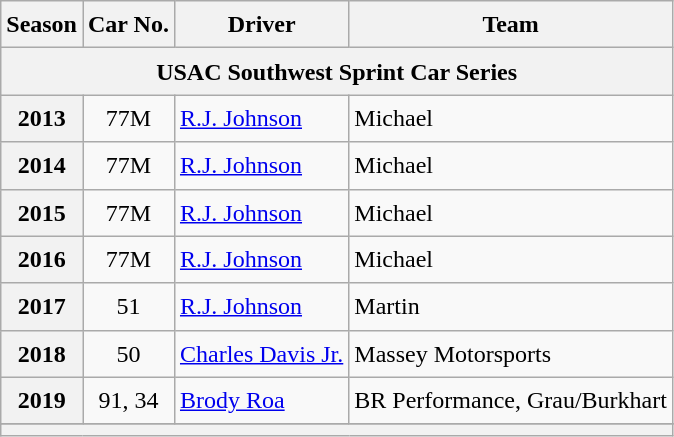<table class="wikitable sortable" style="font-size:1.00em; line-height:1.5em;">
<tr>
<th>Season</th>
<th>Car No.</th>
<th>Driver</th>
<th>Team</th>
</tr>
<tr>
<th colspan="4">USAC Southwest Sprint Car Series</th>
</tr>
<tr>
<th>2013</th>
<td align="center">77M</td>
<td><a href='#'>R.J. Johnson</a></td>
<td>Michael</td>
</tr>
<tr>
<th>2014</th>
<td align="center">77M</td>
<td><a href='#'>R.J. Johnson</a></td>
<td>Michael</td>
</tr>
<tr>
<th>2015</th>
<td align="center">77M</td>
<td><a href='#'>R.J. Johnson</a></td>
<td>Michael</td>
</tr>
<tr>
<th>2016</th>
<td align="center">77M</td>
<td><a href='#'>R.J. Johnson</a></td>
<td>Michael</td>
</tr>
<tr>
<th>2017</th>
<td align="center">51</td>
<td><a href='#'>R.J. Johnson</a></td>
<td>Martin</td>
</tr>
<tr>
<th>2018</th>
<td align="center">50</td>
<td><a href='#'>Charles Davis Jr.</a></td>
<td>Massey Motorsports</td>
</tr>
<tr>
<th>2019</th>
<td align=center>91, 34</td>
<td><a href='#'>Brody Roa</a></td>
<td>BR Performance, Grau/Burkhart</td>
</tr>
<tr>
</tr>
<tr>
<th colspan=5 align="center"></th>
</tr>
</table>
